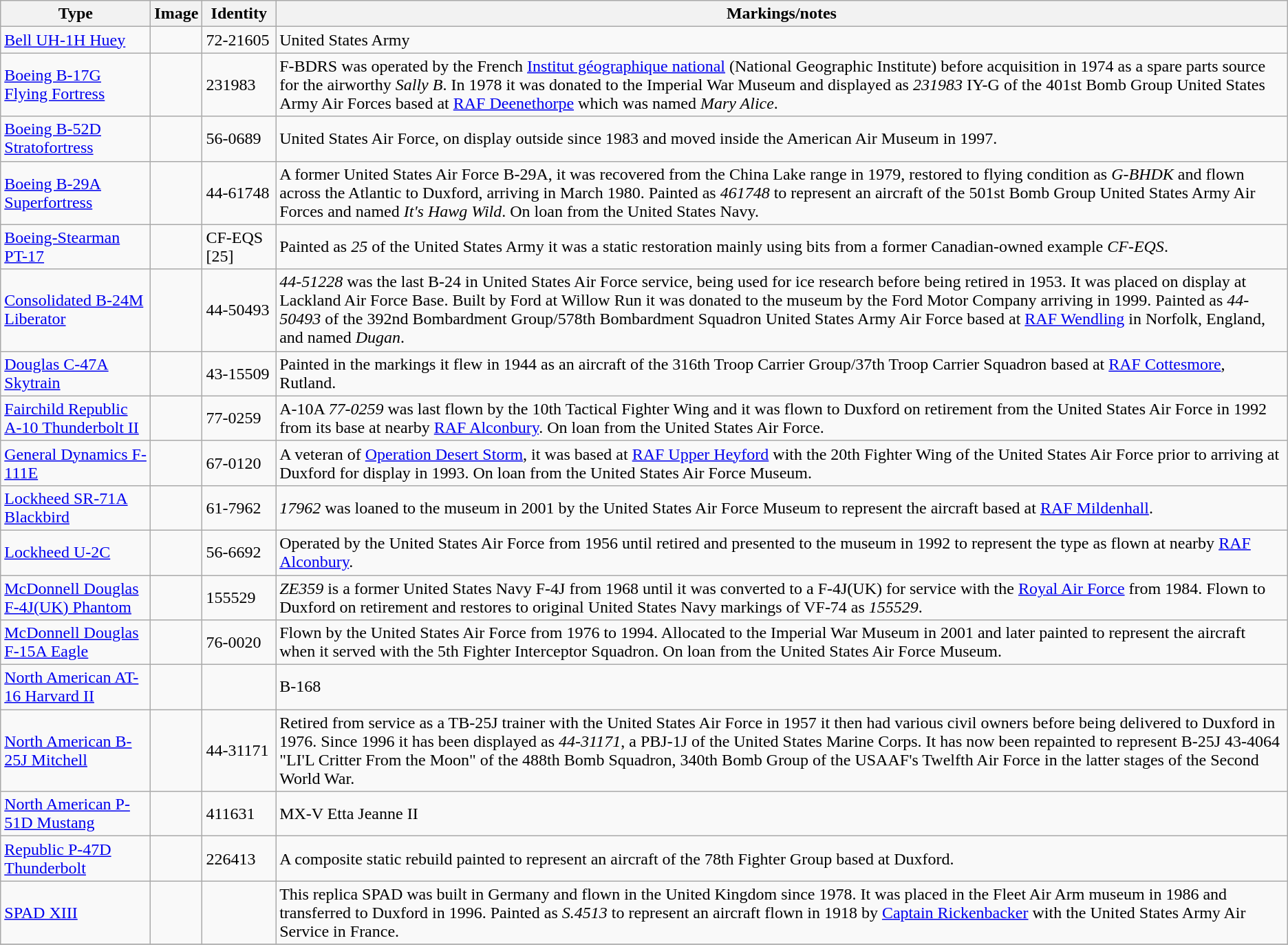<table class="wikitable">
<tr>
<th>Type</th>
<th>Image</th>
<th>Identity</th>
<th>Markings/notes</th>
</tr>
<tr>
<td><a href='#'>Bell UH-1H Huey</a></td>
<td></td>
<td>72-21605</td>
<td>United States Army</td>
</tr>
<tr>
<td><a href='#'>Boeing B-17G Flying Fortress</a></td>
<td></td>
<td>231983</td>
<td>F-BDRS was operated by the French <a href='#'>Institut géographique national</a> (National Geographic Institute) before acquisition in 1974 as a spare parts source for the airworthy <em>Sally B</em>. In 1978 it was donated to the Imperial War Museum and displayed as <em>231983</em> IY-G of the 401st Bomb Group United States Army Air Forces based at <a href='#'>RAF Deenethorpe</a> which was named <em>Mary Alice</em>.</td>
</tr>
<tr>
<td><a href='#'>Boeing B-52D Stratofortress</a></td>
<td></td>
<td>56-0689</td>
<td>United States Air Force, on display outside since 1983 and moved inside the American Air Museum in 1997.</td>
</tr>
<tr>
<td><a href='#'>Boeing B-29A Superfortress</a></td>
<td></td>
<td>44-61748</td>
<td>A former United States Air Force B-29A, it was recovered from the China Lake range in 1979, restored to flying condition as <em>G-BHDK</em> and flown across the Atlantic to Duxford, arriving in March 1980. Painted as <em>461748</em> to represent an aircraft of the 501st Bomb Group United States Army Air Forces and named <em>It's Hawg Wild</em>. On loan from the United States Navy.</td>
</tr>
<tr>
<td><a href='#'>Boeing-Stearman PT-17</a></td>
<td></td>
<td>CF-EQS [25]</td>
<td>Painted as <em>25</em> of the United States Army it was a static restoration mainly using bits from a former Canadian-owned example <em>CF-EQS</em>.</td>
</tr>
<tr>
<td><a href='#'>Consolidated B-24M Liberator</a></td>
<td></td>
<td>44-50493</td>
<td><em>44-51228</em> was the last B-24 in United States Air Force service, being used for ice research before being retired in 1953. It was placed on display at Lackland Air Force Base. Built by Ford at Willow Run it was donated to the museum by the Ford Motor Company arriving in 1999. Painted as <em>44-50493</em> of the 392nd Bombardment Group/578th Bombardment Squadron United States Army Air Force based at <a href='#'>RAF Wendling</a> in Norfolk, England, and named <em>Dugan</em>.</td>
</tr>
<tr>
<td><a href='#'>Douglas C-47A Skytrain</a></td>
<td></td>
<td>43-15509</td>
<td>Painted in the markings it flew in 1944 as an aircraft of the 316th Troop Carrier Group/37th Troop Carrier Squadron based at <a href='#'>RAF Cottesmore</a>, Rutland.</td>
</tr>
<tr>
<td><a href='#'>Fairchild Republic A-10 Thunderbolt II</a></td>
<td></td>
<td>77-0259</td>
<td>A-10A <em>77-0259</em> was last flown by the 10th Tactical Fighter Wing and it was flown to Duxford on retirement from the United States Air Force in 1992 from its base at nearby <a href='#'>RAF Alconbury</a>. On loan from the United States Air Force.</td>
</tr>
<tr>
<td><a href='#'>General Dynamics F-111E</a></td>
<td></td>
<td>67-0120</td>
<td>A veteran of <a href='#'>Operation Desert Storm</a>, it was based at <a href='#'>RAF Upper Heyford</a> with the 20th Fighter Wing of the United States Air Force prior to arriving at Duxford for display in 1993. On loan from the United States Air Force Museum.</td>
</tr>
<tr>
<td><a href='#'>Lockheed SR-71A Blackbird</a></td>
<td></td>
<td>61-7962</td>
<td><em>17962</em> was loaned to the museum in 2001 by the United States Air Force Museum to represent the aircraft based at <a href='#'>RAF Mildenhall</a>.</td>
</tr>
<tr>
<td><a href='#'>Lockheed U-2C</a></td>
<td></td>
<td>56-6692</td>
<td>Operated by the United States Air Force from 1956 until retired and presented to the museum in 1992 to represent the type as flown at nearby <a href='#'>RAF Alconbury</a>.</td>
</tr>
<tr>
<td><a href='#'>McDonnell Douglas F-4J(UK) Phantom</a></td>
<td></td>
<td>155529</td>
<td><em>ZE359</em> is a former United States Navy F-4J from 1968 until it was converted to a F-4J(UK) for service with the <a href='#'>Royal Air Force</a> from 1984. Flown to Duxford on retirement and restores to original United States Navy markings of VF-74 as <em>155529</em>.</td>
</tr>
<tr>
<td><a href='#'>McDonnell Douglas F-15A Eagle</a></td>
<td></td>
<td>76-0020</td>
<td>Flown by the United States Air Force from 1976 to 1994. Allocated to the Imperial War Museum in 2001 and later painted to represent the aircraft when it served with the 5th Fighter Interceptor Squadron. On loan from the United States Air Force Museum.</td>
</tr>
<tr>
<td><a href='#'>North American AT-16 Harvard II</a></td>
<td></td>
<td></td>
<td>B-168</td>
</tr>
<tr>
<td><a href='#'>North American B-25J Mitchell</a></td>
<td></td>
<td>44-31171</td>
<td>Retired from service as a TB-25J trainer with the United States Air Force in 1957 it then had various civil owners before being delivered to Duxford in 1976. Since 1996 it has been displayed as <em>44-31171</em>, a PBJ-1J of the United States Marine Corps. It has now been repainted to represent B-25J 43-4064 "LI'L Critter From the Moon" of the 488th Bomb Squadron, 340th Bomb Group of the USAAF's Twelfth Air Force in the latter stages of the Second World War.</td>
</tr>
<tr>
<td><a href='#'>North American P-51D Mustang</a></td>
<td></td>
<td>411631</td>
<td>MX-V Etta Jeanne II</td>
</tr>
<tr>
<td><a href='#'>Republic P-47D Thunderbolt</a></td>
<td></td>
<td>226413</td>
<td>A composite static rebuild painted to represent an aircraft of the 78th Fighter Group based at Duxford.</td>
</tr>
<tr>
<td><a href='#'>SPAD XIII</a></td>
<td></td>
<td></td>
<td>This replica SPAD was built in Germany and flown in the United Kingdom since 1978. It was placed in the Fleet Air Arm museum in 1986 and transferred to Duxford in 1996. Painted as <em>S.4513</em> to represent an aircraft flown in 1918 by <a href='#'>Captain Rickenbacker</a> with the United States Army Air Service in France.</td>
</tr>
<tr>
</tr>
</table>
